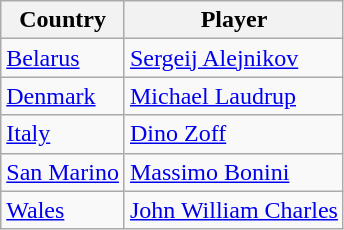<table class="wikitable">
<tr>
<th>Country</th>
<th>Player</th>
</tr>
<tr>
<td><a href='#'>Belarus</a></td>
<td> <a href='#'>Sergeij Alejnikov</a></td>
</tr>
<tr>
<td><a href='#'>Denmark</a></td>
<td> <a href='#'>Michael Laudrup</a></td>
</tr>
<tr>
<td><a href='#'>Italy</a></td>
<td> <a href='#'>Dino Zoff</a></td>
</tr>
<tr>
<td><a href='#'>San Marino</a></td>
<td> <a href='#'>Massimo Bonini</a></td>
</tr>
<tr>
<td><a href='#'>Wales</a></td>
<td> <a href='#'>John William Charles</a></td>
</tr>
</table>
